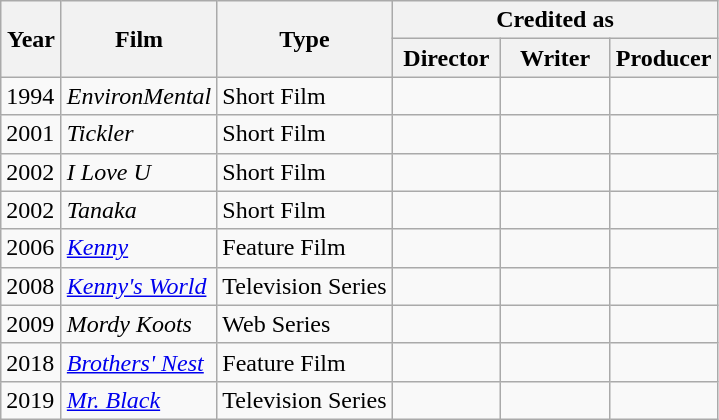<table class="wikitable" style="text-align:left">
<tr>
<th rowspan=2 style=width:33px>Year</th>
<th rowspan=2>Film</th>
<th rowspan=2>Type</th>
<th colspan=3>Credited as</th>
</tr>
<tr>
<th width=65>Director</th>
<th width=65>Writer</th>
<th width=65>Producer</th>
</tr>
<tr>
<td>1994</td>
<td style="text-align:left;"><em>EnvironMental</em></td>
<td>Short Film</td>
<td></td>
<td></td>
<td></td>
</tr>
<tr>
<td>2001</td>
<td style="text-align:left;"><em>Tickler</em></td>
<td>Short Film</td>
<td></td>
<td></td>
<td></td>
</tr>
<tr>
<td>2002</td>
<td style="text-align:left;"><em>I Love U</em></td>
<td>Short Film</td>
<td></td>
<td></td>
<td></td>
</tr>
<tr>
<td>2002</td>
<td style="text-align:left;"><em>Tanaka</em></td>
<td>Short Film</td>
<td></td>
<td></td>
<td></td>
</tr>
<tr>
<td>2006</td>
<td style="text-align:left;"><em><a href='#'>Kenny</a></em></td>
<td>Feature Film</td>
<td></td>
<td></td>
<td></td>
</tr>
<tr>
<td>2008</td>
<td style="ext-align:left"><em><a href='#'>Kenny's World</a></em></td>
<td>Television Series</td>
<td></td>
<td></td>
<td></td>
</tr>
<tr>
<td>2009</td>
<td style=text-align:left><em>Mordy Koots</em></td>
<td>Web Series</td>
<td></td>
<td></td>
<td></td>
</tr>
<tr>
<td>2018</td>
<td style=text-align:left><em><a href='#'>Brothers' Nest</a></em></td>
<td>Feature Film</td>
<td></td>
<td></td>
<td></td>
</tr>
<tr>
<td>2019</td>
<td style=text-align:left><em><a href='#'>Mr. Black</a></em></td>
<td>Television Series</td>
<td></td>
<td></td>
<td></td>
</tr>
</table>
